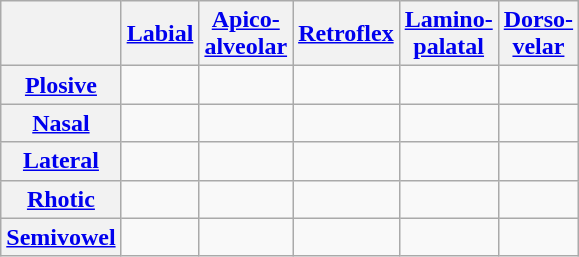<table class="wikitable" style="text-align: center;">
<tr>
<th></th>
<th><a href='#'>Labial</a></th>
<th><a href='#'>Apico-<br>alveolar</a></th>
<th><a href='#'>Retroflex</a></th>
<th><a href='#'>Lamino-<br>palatal</a></th>
<th><a href='#'>Dorso-<br>velar</a></th>
</tr>
<tr>
<th><a href='#'>Plosive</a></th>
<td></td>
<td></td>
<td></td>
<td></td>
<td></td>
</tr>
<tr>
<th><a href='#'>Nasal</a></th>
<td></td>
<td></td>
<td></td>
<td></td>
<td></td>
</tr>
<tr>
<th><a href='#'>Lateral</a></th>
<td></td>
<td></td>
<td></td>
<td></td>
<td></td>
</tr>
<tr>
<th><a href='#'>Rhotic</a></th>
<td></td>
<td></td>
<td></td>
<td></td>
<td></td>
</tr>
<tr>
<th><a href='#'>Semivowel</a></th>
<td></td>
<td></td>
<td></td>
<td></td>
<td></td>
</tr>
</table>
